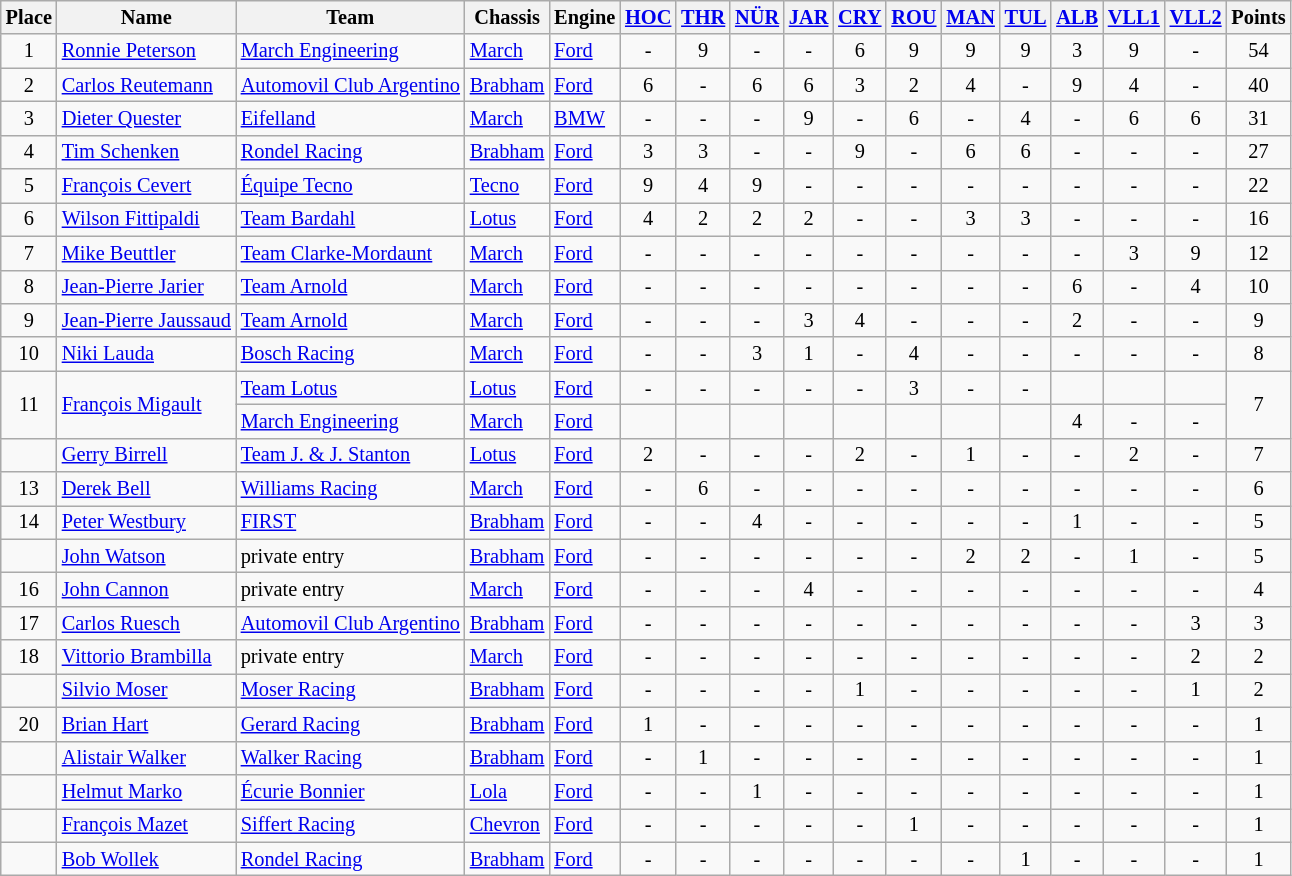<table class="wikitable" style="font-size: 85%; text-align:center">
<tr>
<th>Place</th>
<th>Name</th>
<th>Team</th>
<th>Chassis</th>
<th>Engine</th>
<th><a href='#'>HOC</a><br></th>
<th><a href='#'>THR</a><br></th>
<th><a href='#'>NÜR</a><br></th>
<th><a href='#'>JAR</a><br></th>
<th><a href='#'>CRY</a><br></th>
<th><a href='#'>ROU</a><br></th>
<th><a href='#'>MAN</a><br></th>
<th><a href='#'>TUL</a><br></th>
<th><a href='#'>ALB</a><br></th>
<th><a href='#'>VLL1</a><br></th>
<th><a href='#'>VLL2</a><br></th>
<th>Points</th>
</tr>
<tr>
<td>1</td>
<td align="left"> <a href='#'>Ronnie Peterson</a></td>
<td align="left"><a href='#'>March Engineering</a></td>
<td align="left"><a href='#'>March</a></td>
<td align="left"><a href='#'>Ford</a></td>
<td>-</td>
<td>9</td>
<td>-</td>
<td>-</td>
<td>6</td>
<td>9</td>
<td>9</td>
<td>9</td>
<td>3</td>
<td>9</td>
<td>-</td>
<td>54</td>
</tr>
<tr>
<td>2</td>
<td align="left"> <a href='#'>Carlos Reutemann</a></td>
<td align="left"><a href='#'>Automovil Club Argentino</a></td>
<td align="left"><a href='#'>Brabham</a></td>
<td align="left"><a href='#'>Ford</a></td>
<td>6</td>
<td>-</td>
<td>6</td>
<td>6</td>
<td>3</td>
<td>2</td>
<td>4</td>
<td>-</td>
<td>9</td>
<td>4</td>
<td>-</td>
<td>40</td>
</tr>
<tr>
<td>3</td>
<td align="left"> <a href='#'>Dieter Quester</a></td>
<td align="left"><a href='#'>Eifelland</a></td>
<td align="left"><a href='#'>March</a></td>
<td align="left"><a href='#'>BMW</a></td>
<td>-</td>
<td>-</td>
<td>-</td>
<td>9</td>
<td>-</td>
<td>6</td>
<td>-</td>
<td>4</td>
<td>-</td>
<td>6</td>
<td>6</td>
<td>31</td>
</tr>
<tr>
<td>4</td>
<td align="left"> <a href='#'>Tim Schenken</a></td>
<td align="left"><a href='#'>Rondel Racing</a></td>
<td align="left"><a href='#'>Brabham</a></td>
<td align="left"><a href='#'>Ford</a></td>
<td>3</td>
<td>3</td>
<td>-</td>
<td>-</td>
<td>9</td>
<td>-</td>
<td>6</td>
<td>6</td>
<td>-</td>
<td>-</td>
<td>-</td>
<td>27</td>
</tr>
<tr>
<td>5</td>
<td align="left"> <a href='#'>François Cevert</a></td>
<td align="left"><a href='#'>Équipe Tecno</a></td>
<td align="left"><a href='#'>Tecno</a></td>
<td align="left"><a href='#'>Ford</a></td>
<td>9</td>
<td>4</td>
<td>9</td>
<td>-</td>
<td>-</td>
<td>-</td>
<td>-</td>
<td>-</td>
<td>-</td>
<td>-</td>
<td>-</td>
<td>22</td>
</tr>
<tr>
<td>6</td>
<td align="left"> <a href='#'>Wilson Fittipaldi</a></td>
<td align="left"><a href='#'>Team Bardahl</a></td>
<td align="left"><a href='#'>Lotus</a></td>
<td align="left"><a href='#'>Ford</a></td>
<td>4</td>
<td>2</td>
<td>2</td>
<td>2</td>
<td>-</td>
<td>-</td>
<td>3</td>
<td>3</td>
<td>-</td>
<td>-</td>
<td>-</td>
<td>16</td>
</tr>
<tr>
<td>7</td>
<td align="left"> <a href='#'>Mike Beuttler</a></td>
<td align="left"><a href='#'>Team Clarke-Mordaunt</a></td>
<td align="left"><a href='#'>March</a></td>
<td align="left"><a href='#'>Ford</a></td>
<td>-</td>
<td>-</td>
<td>-</td>
<td>-</td>
<td>-</td>
<td>-</td>
<td>-</td>
<td>-</td>
<td>-</td>
<td>3</td>
<td>9</td>
<td>12</td>
</tr>
<tr>
<td>8</td>
<td align="left"> <a href='#'>Jean-Pierre Jarier</a></td>
<td align="left"><a href='#'>Team Arnold</a></td>
<td align="left"><a href='#'>March</a></td>
<td align="left"><a href='#'>Ford</a></td>
<td>-</td>
<td>-</td>
<td>-</td>
<td>-</td>
<td>-</td>
<td>-</td>
<td>-</td>
<td>-</td>
<td>6</td>
<td>-</td>
<td>4</td>
<td>10</td>
</tr>
<tr>
<td>9</td>
<td align="left"> <a href='#'>Jean-Pierre Jaussaud</a></td>
<td align="left"><a href='#'>Team Arnold</a></td>
<td align="left"><a href='#'>March</a></td>
<td align="left"><a href='#'>Ford</a></td>
<td>-</td>
<td>-</td>
<td>-</td>
<td>3</td>
<td>4</td>
<td>-</td>
<td>-</td>
<td>-</td>
<td>2</td>
<td>-</td>
<td>-</td>
<td>9</td>
</tr>
<tr>
<td>10</td>
<td align="left"> <a href='#'>Niki Lauda</a></td>
<td align="left"><a href='#'>Bosch Racing</a></td>
<td align="left"><a href='#'>March</a></td>
<td align="left"><a href='#'>Ford</a></td>
<td>-</td>
<td>-</td>
<td>3</td>
<td>1</td>
<td>-</td>
<td>4</td>
<td>-</td>
<td>-</td>
<td>-</td>
<td>-</td>
<td>-</td>
<td>8</td>
</tr>
<tr>
<td rowspan=2>11</td>
<td rowspan=2 align="left"> <a href='#'>François Migault</a></td>
<td align="left"><a href='#'>Team Lotus</a></td>
<td align="left"><a href='#'>Lotus</a></td>
<td align="left"><a href='#'>Ford</a></td>
<td>-</td>
<td>-</td>
<td>-</td>
<td>-</td>
<td>-</td>
<td>3</td>
<td>-</td>
<td>-</td>
<td></td>
<td></td>
<td></td>
<td rowspan=2>7</td>
</tr>
<tr>
<td align="left"><a href='#'>March Engineering</a></td>
<td align="left"><a href='#'>March</a></td>
<td align="left"><a href='#'>Ford</a></td>
<td></td>
<td></td>
<td></td>
<td></td>
<td></td>
<td></td>
<td></td>
<td></td>
<td>4</td>
<td>-</td>
<td>-</td>
</tr>
<tr>
<td></td>
<td align="left"> <a href='#'>Gerry Birrell</a></td>
<td align="left"><a href='#'>Team J. & J. Stanton</a></td>
<td align="left"><a href='#'>Lotus</a></td>
<td align="left"><a href='#'>Ford</a></td>
<td>2</td>
<td>-</td>
<td>-</td>
<td>-</td>
<td>2</td>
<td>-</td>
<td>1</td>
<td>-</td>
<td>-</td>
<td>2</td>
<td>-</td>
<td>7</td>
</tr>
<tr>
<td>13</td>
<td align="left"> <a href='#'>Derek Bell</a></td>
<td align="left"><a href='#'>Williams Racing</a></td>
<td align="left"><a href='#'>March</a></td>
<td align="left"><a href='#'>Ford</a></td>
<td>-</td>
<td>6</td>
<td>-</td>
<td>-</td>
<td>-</td>
<td>-</td>
<td>-</td>
<td>-</td>
<td>-</td>
<td>-</td>
<td>-</td>
<td>6</td>
</tr>
<tr>
<td>14</td>
<td align="left"> <a href='#'>Peter Westbury</a></td>
<td align="left"><a href='#'>FIRST</a></td>
<td align="left"><a href='#'>Brabham</a></td>
<td align="left"><a href='#'>Ford</a></td>
<td>-</td>
<td>-</td>
<td>4</td>
<td>-</td>
<td>-</td>
<td>-</td>
<td>-</td>
<td>-</td>
<td>1</td>
<td>-</td>
<td>-</td>
<td>5</td>
</tr>
<tr>
<td></td>
<td align="left"> <a href='#'>John Watson</a></td>
<td align="left">private entry</td>
<td align="left"><a href='#'>Brabham</a></td>
<td align="left"><a href='#'>Ford</a></td>
<td>-</td>
<td>-</td>
<td>-</td>
<td>-</td>
<td>-</td>
<td>-</td>
<td>2</td>
<td>2</td>
<td>-</td>
<td>1</td>
<td>-</td>
<td>5</td>
</tr>
<tr>
<td>16</td>
<td align="left"> <a href='#'>John Cannon</a></td>
<td align="left">private entry</td>
<td align="left"><a href='#'>March</a></td>
<td align="left"><a href='#'>Ford</a></td>
<td>-</td>
<td>-</td>
<td>-</td>
<td>4</td>
<td>-</td>
<td>-</td>
<td>-</td>
<td>-</td>
<td>-</td>
<td>-</td>
<td>-</td>
<td>4</td>
</tr>
<tr>
<td>17</td>
<td align="left"> <a href='#'>Carlos Ruesch</a></td>
<td align="left"><a href='#'>Automovil Club Argentino</a></td>
<td align="left"><a href='#'>Brabham</a></td>
<td align="left"><a href='#'>Ford</a></td>
<td>-</td>
<td>-</td>
<td>-</td>
<td>-</td>
<td>-</td>
<td>-</td>
<td>-</td>
<td>-</td>
<td>-</td>
<td>-</td>
<td>3</td>
<td>3</td>
</tr>
<tr>
<td>18</td>
<td align="left"> <a href='#'>Vittorio Brambilla</a></td>
<td align="left">private entry</td>
<td align="left"><a href='#'>March</a></td>
<td align="left"><a href='#'>Ford</a></td>
<td>-</td>
<td>-</td>
<td>-</td>
<td>-</td>
<td>-</td>
<td>-</td>
<td>-</td>
<td>-</td>
<td>-</td>
<td>-</td>
<td>2</td>
<td>2</td>
</tr>
<tr>
<td></td>
<td align="left"> <a href='#'>Silvio Moser</a></td>
<td align="left"><a href='#'>Moser Racing</a></td>
<td align="left"><a href='#'>Brabham</a></td>
<td align="left"><a href='#'>Ford</a></td>
<td>-</td>
<td>-</td>
<td>-</td>
<td>-</td>
<td>1</td>
<td>-</td>
<td>-</td>
<td>-</td>
<td>-</td>
<td>-</td>
<td>1</td>
<td>2</td>
</tr>
<tr>
<td>20</td>
<td align="left"> <a href='#'>Brian Hart</a></td>
<td align="left"><a href='#'>Gerard Racing</a></td>
<td align="left"><a href='#'>Brabham</a></td>
<td align="left"><a href='#'>Ford</a></td>
<td>1</td>
<td>-</td>
<td>-</td>
<td>-</td>
<td>-</td>
<td>-</td>
<td>-</td>
<td>-</td>
<td>-</td>
<td>-</td>
<td>-</td>
<td>1</td>
</tr>
<tr>
<td></td>
<td align="left"> <a href='#'>Alistair Walker</a></td>
<td align="left"><a href='#'>Walker Racing</a></td>
<td align="left"><a href='#'>Brabham</a></td>
<td align="left"><a href='#'>Ford</a></td>
<td>-</td>
<td>1</td>
<td>-</td>
<td>-</td>
<td>-</td>
<td>-</td>
<td>-</td>
<td>-</td>
<td>-</td>
<td>-</td>
<td>-</td>
<td>1</td>
</tr>
<tr>
<td></td>
<td align="left"> <a href='#'>Helmut Marko</a></td>
<td align="left"><a href='#'>Écurie Bonnier</a></td>
<td align="left"><a href='#'>Lola</a></td>
<td align="left"><a href='#'>Ford</a></td>
<td>-</td>
<td>-</td>
<td>1</td>
<td>-</td>
<td>-</td>
<td>-</td>
<td>-</td>
<td>-</td>
<td>-</td>
<td>-</td>
<td>-</td>
<td>1</td>
</tr>
<tr>
<td></td>
<td align="left"> <a href='#'>François Mazet</a></td>
<td align="left"><a href='#'>Siffert Racing</a></td>
<td align="left"><a href='#'>Chevron</a></td>
<td align="left"><a href='#'>Ford</a></td>
<td>-</td>
<td>-</td>
<td>-</td>
<td>-</td>
<td>-</td>
<td>1</td>
<td>-</td>
<td>-</td>
<td>-</td>
<td>-</td>
<td>-</td>
<td>1</td>
</tr>
<tr>
<td></td>
<td align="left"> <a href='#'>Bob Wollek</a></td>
<td align="left"><a href='#'>Rondel Racing</a></td>
<td align="left"><a href='#'>Brabham</a></td>
<td align="left"><a href='#'>Ford</a></td>
<td>-</td>
<td>-</td>
<td>-</td>
<td>-</td>
<td>-</td>
<td>-</td>
<td>-</td>
<td>1</td>
<td>-</td>
<td>-</td>
<td>-</td>
<td>1</td>
</tr>
</table>
